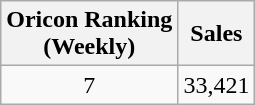<table class="wikitable">
<tr>
<th>Oricon Ranking<br>(Weekly)</th>
<th>Sales</th>
</tr>
<tr>
<td align="center">7</td>
<td>33,421</td>
</tr>
</table>
